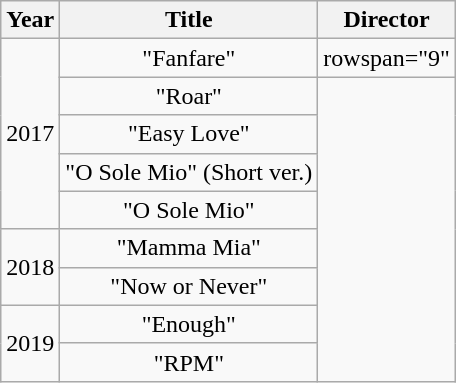<table class="wikitable plainrowheaders" style="text-align:center">
<tr>
<th scope="col">Year</th>
<th scope="col">Title</th>
<th scope="col">Director</th>
</tr>
<tr>
<td rowspan="5">2017</td>
<td>"Fanfare"</td>
<td>rowspan="9" </td>
</tr>
<tr>
<td>"Roar"</td>
</tr>
<tr>
<td>"Easy Love"</td>
</tr>
<tr>
<td>"O Sole Mio" (Short ver.)</td>
</tr>
<tr>
<td>"O Sole Mio"</td>
</tr>
<tr>
<td rowspan="2">2018</td>
<td>"Mamma Mia"</td>
</tr>
<tr>
<td>"Now or Never"</td>
</tr>
<tr>
<td rowspan="2">2019</td>
<td>"Enough"</td>
</tr>
<tr>
<td>"RPM"</td>
</tr>
</table>
